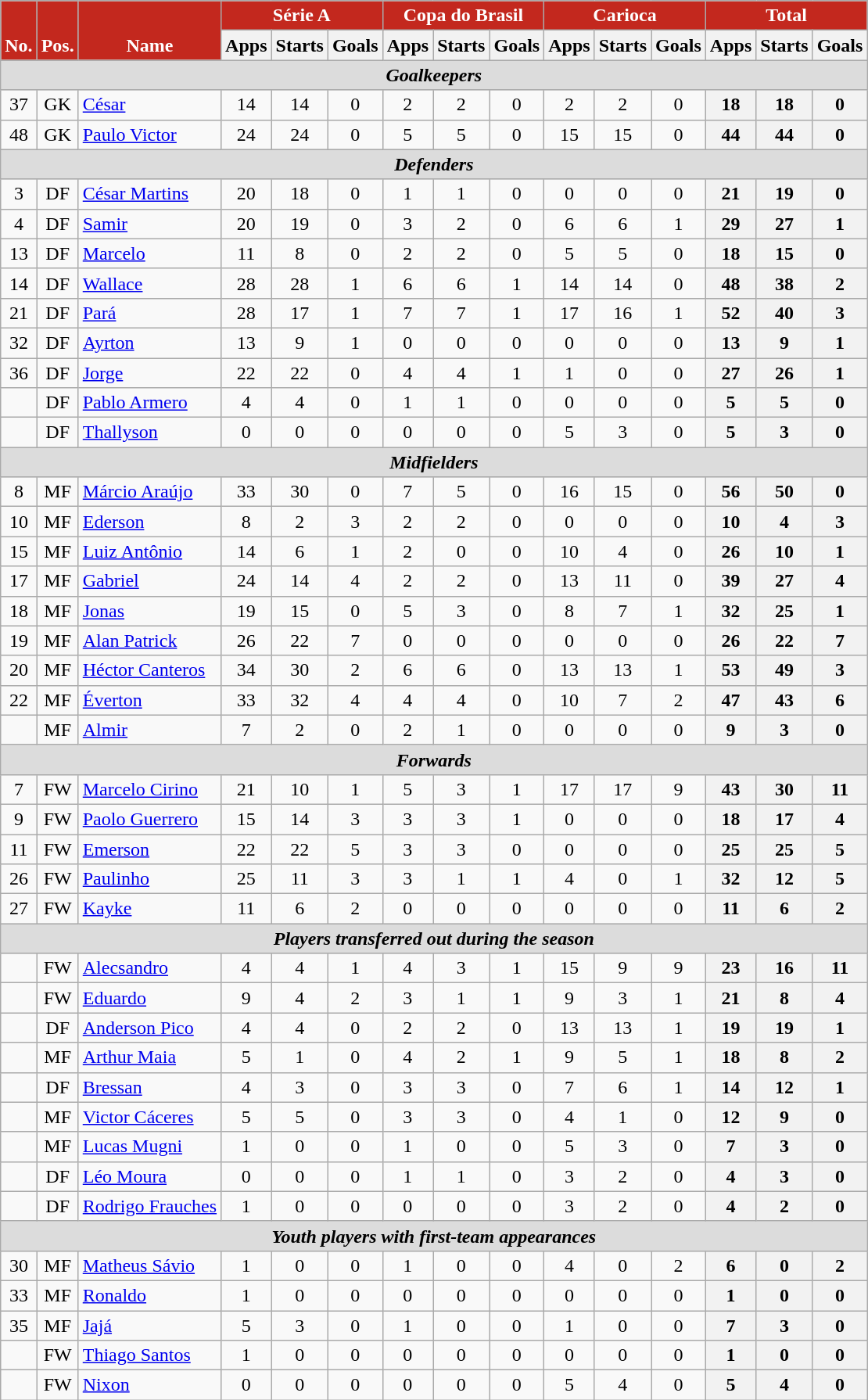<table class="wikitable" style="text-align:center">
<tr>
<th rowspan="2" style="vertical-align:bottom; background:#C3281E; color:white">No.</th>
<th rowspan="2" style="vertical-align:bottom; background:#C3281E; color:white">Pos.</th>
<th rowspan="2" style="vertical-align:bottom; background:#C3281E; color:white">Name</th>
<th colspan="3" style="width:120px; background:#C3281E; color:white">Série A</th>
<th colspan="3" style="width:120px; background:#C3281E; color:white">Copa do Brasil</th>
<th colspan="3" style="width:120px; background:#C3281E; color:white">Carioca</th>
<th colspan="3" style="width:120px; background:#C3281E; color:white">Total</th>
</tr>
<tr>
<th>Apps</th>
<th>Starts</th>
<th>Goals</th>
<th>Apps</th>
<th>Starts</th>
<th>Goals</th>
<th>Apps</th>
<th>Starts</th>
<th>Goals</th>
<th>Apps</th>
<th>Starts</th>
<th>Goals</th>
</tr>
<tr>
<th colspan="15" style="background:#dcdcdc;"><em>Goalkeepers</em></th>
</tr>
<tr>
<td>37</td>
<td>GK</td>
<td style="text-align:left;"> <a href='#'>César</a></td>
<td>14</td>
<td>14</td>
<td>0</td>
<td>2</td>
<td>2</td>
<td>0</td>
<td>2</td>
<td>2</td>
<td>0</td>
<th>18</th>
<th>18</th>
<th>0</th>
</tr>
<tr>
<td>48</td>
<td>GK</td>
<td style="text-align:left;"> <a href='#'>Paulo Victor</a></td>
<td>24</td>
<td>24</td>
<td>0</td>
<td>5</td>
<td>5</td>
<td>0</td>
<td>15</td>
<td>15</td>
<td>0</td>
<th>44</th>
<th>44</th>
<th>0</th>
</tr>
<tr>
<th colspan="15" style="background:#dcdcdc;"><em>Defenders</em></th>
</tr>
<tr>
<td>3</td>
<td>DF</td>
<td style="text-align:left;"> <a href='#'>César Martins</a></td>
<td>20</td>
<td>18</td>
<td>0</td>
<td>1</td>
<td>1</td>
<td>0</td>
<td>0</td>
<td>0</td>
<td>0</td>
<th>21</th>
<th>19</th>
<th>0</th>
</tr>
<tr>
<td>4</td>
<td>DF</td>
<td style="text-align:left;"> <a href='#'>Samir</a></td>
<td>20</td>
<td>19</td>
<td>0</td>
<td>3</td>
<td>2</td>
<td>0</td>
<td>6</td>
<td>6</td>
<td>1</td>
<th>29</th>
<th>27</th>
<th>1</th>
</tr>
<tr>
<td>13</td>
<td>DF</td>
<td style="text-align:left;"> <a href='#'>Marcelo</a></td>
<td>11</td>
<td>8</td>
<td>0</td>
<td>2</td>
<td>2</td>
<td>0</td>
<td>5</td>
<td>5</td>
<td>0</td>
<th>18</th>
<th>15</th>
<th>0</th>
</tr>
<tr>
<td>14</td>
<td>DF</td>
<td style="text-align:left;"> <a href='#'>Wallace</a></td>
<td>28</td>
<td>28</td>
<td>1</td>
<td>6</td>
<td>6</td>
<td>1</td>
<td>14</td>
<td>14</td>
<td>0</td>
<th>48</th>
<th>38</th>
<th>2</th>
</tr>
<tr>
<td>21</td>
<td>DF</td>
<td style="text-align:left;"> <a href='#'>Pará</a></td>
<td>28</td>
<td>17</td>
<td>1</td>
<td>7</td>
<td>7</td>
<td>1</td>
<td>17</td>
<td>16</td>
<td>1</td>
<th>52</th>
<th>40</th>
<th>3</th>
</tr>
<tr>
<td>32</td>
<td>DF</td>
<td style="text-align:left;"> <a href='#'>Ayrton</a></td>
<td>13</td>
<td>9</td>
<td>1</td>
<td>0</td>
<td>0</td>
<td>0</td>
<td>0</td>
<td>0</td>
<td>0</td>
<th>13</th>
<th>9</th>
<th>1</th>
</tr>
<tr>
<td>36</td>
<td>DF</td>
<td style="text-align:left;"> <a href='#'>Jorge</a></td>
<td>22</td>
<td>22</td>
<td>0</td>
<td>4</td>
<td>4</td>
<td>1</td>
<td>1</td>
<td>0</td>
<td>0</td>
<th>27</th>
<th>26</th>
<th>1</th>
</tr>
<tr>
<td></td>
<td>DF</td>
<td style="text-align:left;"> <a href='#'>Pablo Armero</a></td>
<td>4</td>
<td>4</td>
<td>0</td>
<td>1</td>
<td>1</td>
<td>0</td>
<td>0</td>
<td>0</td>
<td>0</td>
<th>5</th>
<th>5</th>
<th>0</th>
</tr>
<tr>
<td></td>
<td>DF</td>
<td style="text-align:left;"> <a href='#'>Thallyson</a></td>
<td>0</td>
<td>0</td>
<td>0</td>
<td>0</td>
<td>0</td>
<td>0</td>
<td>5</td>
<td>3</td>
<td>0</td>
<th>5</th>
<th>3</th>
<th>0</th>
</tr>
<tr>
<th colspan="15" style="background:#dcdcdc;"><em>Midfielders</em></th>
</tr>
<tr>
<td>8</td>
<td>MF</td>
<td style="text-align:left;"> <a href='#'>Márcio Araújo</a></td>
<td>33</td>
<td>30</td>
<td>0</td>
<td>7</td>
<td>5</td>
<td>0</td>
<td>16</td>
<td>15</td>
<td>0</td>
<th>56</th>
<th>50</th>
<th>0</th>
</tr>
<tr>
<td>10</td>
<td>MF</td>
<td style="text-align:left;"> <a href='#'>Ederson</a></td>
<td>8</td>
<td>2</td>
<td>3</td>
<td>2</td>
<td>2</td>
<td>0</td>
<td>0</td>
<td>0</td>
<td>0</td>
<th>10</th>
<th>4</th>
<th>3</th>
</tr>
<tr>
<td>15</td>
<td>MF</td>
<td style="text-align:left;"> <a href='#'>Luiz Antônio</a></td>
<td>14</td>
<td>6</td>
<td>1</td>
<td>2</td>
<td>0</td>
<td>0</td>
<td>10</td>
<td>4</td>
<td>0</td>
<th>26</th>
<th>10</th>
<th>1</th>
</tr>
<tr>
<td>17</td>
<td>MF</td>
<td style="text-align:left;"> <a href='#'>Gabriel</a></td>
<td>24</td>
<td>14</td>
<td>4</td>
<td>2</td>
<td>2</td>
<td>0</td>
<td>13</td>
<td>11</td>
<td>0</td>
<th>39</th>
<th>27</th>
<th>4</th>
</tr>
<tr>
<td>18</td>
<td>MF</td>
<td style="text-align:left;"> <a href='#'>Jonas</a></td>
<td>19</td>
<td>15</td>
<td>0</td>
<td>5</td>
<td>3</td>
<td>0</td>
<td>8</td>
<td>7</td>
<td>1</td>
<th>32</th>
<th>25</th>
<th>1</th>
</tr>
<tr>
<td>19</td>
<td>MF</td>
<td style="text-align:left;"> <a href='#'>Alan Patrick</a></td>
<td>26</td>
<td>22</td>
<td>7</td>
<td>0</td>
<td>0</td>
<td>0</td>
<td>0</td>
<td>0</td>
<td>0</td>
<th>26</th>
<th>22</th>
<th>7</th>
</tr>
<tr>
<td>20</td>
<td>MF</td>
<td style="text-align:left;"> <a href='#'>Héctor Canteros</a></td>
<td>34</td>
<td>30</td>
<td>2</td>
<td>6</td>
<td>6</td>
<td>0</td>
<td>13</td>
<td>13</td>
<td>1</td>
<th>53</th>
<th>49</th>
<th>3</th>
</tr>
<tr>
<td>22</td>
<td>MF</td>
<td style="text-align:left;"> <a href='#'>Éverton</a></td>
<td>33</td>
<td>32</td>
<td>4</td>
<td>4</td>
<td>4</td>
<td>0</td>
<td>10</td>
<td>7</td>
<td>2</td>
<th>47</th>
<th>43</th>
<th>6</th>
</tr>
<tr>
<td></td>
<td>MF</td>
<td style="text-align:left;"> <a href='#'>Almir</a></td>
<td>7</td>
<td>2</td>
<td>0</td>
<td>2</td>
<td>1</td>
<td>0</td>
<td>0</td>
<td>0</td>
<td>0</td>
<th>9</th>
<th>3</th>
<th>0</th>
</tr>
<tr>
<th colspan="15" style="background:#dcdcdc;"><em>Forwards</em></th>
</tr>
<tr>
<td>7</td>
<td>FW</td>
<td style="text-align:left;"> <a href='#'>Marcelo Cirino</a></td>
<td>21</td>
<td>10</td>
<td>1</td>
<td>5</td>
<td>3</td>
<td>1</td>
<td>17</td>
<td>17</td>
<td>9</td>
<th>43</th>
<th>30</th>
<th>11</th>
</tr>
<tr>
<td>9</td>
<td>FW</td>
<td style="text-align:left;"> <a href='#'>Paolo Guerrero</a></td>
<td>15</td>
<td>14</td>
<td>3</td>
<td>3</td>
<td>3</td>
<td>1</td>
<td>0</td>
<td>0</td>
<td>0</td>
<th>18</th>
<th>17</th>
<th>4</th>
</tr>
<tr>
<td>11</td>
<td>FW</td>
<td style="text-align:left;"> <a href='#'>Emerson</a></td>
<td>22</td>
<td>22</td>
<td>5</td>
<td>3</td>
<td>3</td>
<td>0</td>
<td>0</td>
<td>0</td>
<td>0</td>
<th>25</th>
<th>25</th>
<th>5</th>
</tr>
<tr>
<td>26</td>
<td>FW</td>
<td style="text-align:left;"> <a href='#'>Paulinho</a></td>
<td>25</td>
<td>11</td>
<td>3</td>
<td>3</td>
<td>1</td>
<td>1</td>
<td>4</td>
<td>0</td>
<td>1</td>
<th>32</th>
<th>12</th>
<th>5</th>
</tr>
<tr>
<td>27</td>
<td>FW</td>
<td style="text-align:left;"> <a href='#'>Kayke</a></td>
<td>11</td>
<td>6</td>
<td>2</td>
<td>0</td>
<td>0</td>
<td>0</td>
<td>0</td>
<td>0</td>
<td>0</td>
<th>11</th>
<th>6</th>
<th>2</th>
</tr>
<tr>
<th colspan="15" style="background:#dcdcdc;"><em>Players transferred out during the season</em></th>
</tr>
<tr>
<td></td>
<td>FW</td>
<td style="text-align:left;"> <a href='#'>Alecsandro</a></td>
<td>4</td>
<td>4</td>
<td>1</td>
<td>4</td>
<td>3</td>
<td>1</td>
<td>15</td>
<td>9</td>
<td>9</td>
<th>23</th>
<th>16</th>
<th>11</th>
</tr>
<tr>
<td></td>
<td>FW</td>
<td style="text-align:left;"> <a href='#'>Eduardo</a></td>
<td>9</td>
<td>4</td>
<td>2</td>
<td>3</td>
<td>1</td>
<td>1</td>
<td>9</td>
<td>3</td>
<td>1</td>
<th>21</th>
<th>8</th>
<th>4</th>
</tr>
<tr>
<td></td>
<td>DF</td>
<td style="text-align:left;"> <a href='#'>Anderson Pico</a></td>
<td>4</td>
<td>4</td>
<td>0</td>
<td>2</td>
<td>2</td>
<td>0</td>
<td>13</td>
<td>13</td>
<td>1</td>
<th>19</th>
<th>19</th>
<th>1</th>
</tr>
<tr>
<td></td>
<td>MF</td>
<td style="text-align:left;"> <a href='#'>Arthur Maia</a></td>
<td>5</td>
<td>1</td>
<td>0</td>
<td>4</td>
<td>2</td>
<td>1</td>
<td>9</td>
<td>5</td>
<td>1</td>
<th>18</th>
<th>8</th>
<th>2</th>
</tr>
<tr>
<td></td>
<td>DF</td>
<td style="text-align:left;"> <a href='#'>Bressan</a></td>
<td>4</td>
<td>3</td>
<td>0</td>
<td>3</td>
<td>3</td>
<td>0</td>
<td>7</td>
<td>6</td>
<td>1</td>
<th>14</th>
<th>12</th>
<th>1</th>
</tr>
<tr>
<td></td>
<td>MF</td>
<td style="text-align:left;"> <a href='#'>Victor Cáceres</a></td>
<td>5</td>
<td>5</td>
<td>0</td>
<td>3</td>
<td>3</td>
<td>0</td>
<td>4</td>
<td>1</td>
<td>0</td>
<th>12</th>
<th>9</th>
<th>0</th>
</tr>
<tr>
<td></td>
<td>MF</td>
<td style="text-align:left;"> <a href='#'>Lucas Mugni</a></td>
<td>1</td>
<td>0</td>
<td>0</td>
<td>1</td>
<td>0</td>
<td>0</td>
<td>5</td>
<td>3</td>
<td>0</td>
<th>7</th>
<th>3</th>
<th>0</th>
</tr>
<tr>
<td></td>
<td>DF</td>
<td style="text-align:left;"> <a href='#'>Léo Moura</a></td>
<td>0</td>
<td>0</td>
<td>0</td>
<td>1</td>
<td>1</td>
<td>0</td>
<td>3</td>
<td>2</td>
<td>0</td>
<th>4</th>
<th>3</th>
<th>0</th>
</tr>
<tr>
<td></td>
<td>DF</td>
<td style="text-align:left;"> <a href='#'>Rodrigo Frauches</a></td>
<td>1</td>
<td>0</td>
<td>0</td>
<td>0</td>
<td>0</td>
<td>0</td>
<td>3</td>
<td>2</td>
<td>0</td>
<th>4</th>
<th>2</th>
<th>0</th>
</tr>
<tr>
<th colspan="15" style="background:#dcdcdc;"><em>Youth players with first-team appearances</em></th>
</tr>
<tr>
<td>30</td>
<td>MF</td>
<td style="text-align:left;"> <a href='#'>Matheus Sávio</a></td>
<td>1</td>
<td>0</td>
<td>0</td>
<td>1</td>
<td>0</td>
<td>0</td>
<td>4</td>
<td>0</td>
<td>2</td>
<th>6</th>
<th>0</th>
<th>2</th>
</tr>
<tr>
<td>33</td>
<td>MF</td>
<td style="text-align:left;"> <a href='#'>Ronaldo</a></td>
<td>1</td>
<td>0</td>
<td>0</td>
<td>0</td>
<td>0</td>
<td>0</td>
<td>0</td>
<td>0</td>
<td>0</td>
<th>1</th>
<th>0</th>
<th>0</th>
</tr>
<tr>
<td>35</td>
<td>MF</td>
<td style="text-align:left;"> <a href='#'>Jajá</a></td>
<td>5</td>
<td>3</td>
<td>0</td>
<td>1</td>
<td>0</td>
<td>0</td>
<td>1</td>
<td>0</td>
<td>0</td>
<th>7</th>
<th>3</th>
<th>0</th>
</tr>
<tr>
<td></td>
<td>FW</td>
<td style="text-align:left;"> <a href='#'>Thiago Santos</a></td>
<td>1</td>
<td>0</td>
<td>0</td>
<td>0</td>
<td>0</td>
<td>0</td>
<td>0</td>
<td>0</td>
<td>0</td>
<th>1</th>
<th>0</th>
<th>0</th>
</tr>
<tr>
<td></td>
<td>FW</td>
<td style="text-align:left;"> <a href='#'>Nixon</a></td>
<td>0</td>
<td>0</td>
<td>0</td>
<td>0</td>
<td>0</td>
<td>0</td>
<td>5</td>
<td>4</td>
<td>0</td>
<th>5</th>
<th>4</th>
<th>0</th>
</tr>
</table>
